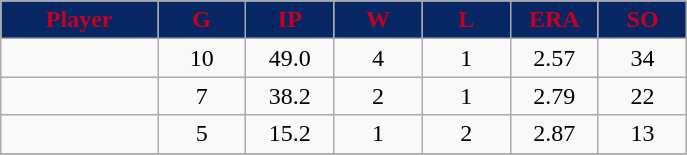<table class="wikitable sortable">
<tr>
<th style="background:#072764;color:#c6011f;" width="16%">Player</th>
<th style="background:#072764;color:#c6011f;" width="9%">G</th>
<th style="background:#072764;color:#c6011f;" width="9%">IP</th>
<th style="background:#072764;color:#c6011f;" width="9%">W</th>
<th style="background:#072764;color:#c6011f;" width="9%">L</th>
<th style="background:#072764;color:#c6011f;" width="9%">ERA</th>
<th style="background:#072764;color:#c6011f;" width="9%">SO</th>
</tr>
<tr align="center">
<td></td>
<td>10</td>
<td>49.0</td>
<td>4</td>
<td>1</td>
<td>2.57</td>
<td>34</td>
</tr>
<tr align="center">
<td></td>
<td>7</td>
<td>38.2</td>
<td>2</td>
<td>1</td>
<td>2.79</td>
<td>22</td>
</tr>
<tr align="center">
<td></td>
<td>5</td>
<td>15.2</td>
<td>1</td>
<td>2</td>
<td>2.87</td>
<td>13</td>
</tr>
<tr align="center">
</tr>
</table>
